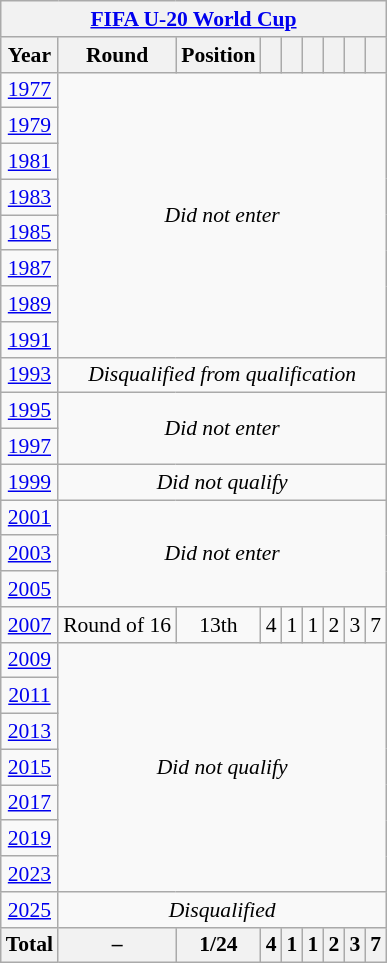<table class="wikitable" style="text-align: center;font-size:90%;">
<tr>
<th colspan=9><a href='#'>FIFA U-20 World Cup</a></th>
</tr>
<tr>
<th>Year</th>
<th>Round</th>
<th>Position</th>
<th></th>
<th></th>
<th></th>
<th></th>
<th></th>
<th></th>
</tr>
<tr>
<td> <a href='#'>1977</a></td>
<td rowspan=8 colspan=8><em>Did not enter</em></td>
</tr>
<tr>
<td> <a href='#'>1979</a></td>
</tr>
<tr>
<td> <a href='#'>1981</a></td>
</tr>
<tr>
<td> <a href='#'>1983</a></td>
</tr>
<tr>
<td> <a href='#'>1985</a></td>
</tr>
<tr>
<td> <a href='#'>1987</a></td>
</tr>
<tr>
<td> <a href='#'>1989</a></td>
</tr>
<tr>
<td> <a href='#'>1991</a></td>
</tr>
<tr>
<td> <a href='#'>1993</a></td>
<td colspan=8><em>Disqualified from qualification</em></td>
</tr>
<tr>
<td> <a href='#'>1995</a></td>
<td rowspan=2 colspan=8><em>Did not enter</em></td>
</tr>
<tr>
<td> <a href='#'>1997</a></td>
</tr>
<tr>
<td> <a href='#'>1999</a></td>
<td rowspan=1 colspan=8><em>Did not qualify</em></td>
</tr>
<tr>
<td> <a href='#'>2001</a></td>
<td rowspan=3 colspan=8><em>Did not enter</em></td>
</tr>
<tr>
<td> <a href='#'>2003</a></td>
</tr>
<tr>
<td> <a href='#'>2005</a></td>
</tr>
<tr>
<td> <a href='#'>2007</a></td>
<td>Round of 16</td>
<td>13th</td>
<td>4</td>
<td>1</td>
<td>1</td>
<td>2</td>
<td>3</td>
<td>7</td>
</tr>
<tr>
<td> <a href='#'>2009</a></td>
<td rowspan=7 colspan=8><em>Did not qualify</em></td>
</tr>
<tr>
<td> <a href='#'>2011</a></td>
</tr>
<tr>
<td> <a href='#'>2013</a></td>
</tr>
<tr>
<td> <a href='#'>2015</a></td>
</tr>
<tr>
<td> <a href='#'>2017</a></td>
</tr>
<tr>
<td> <a href='#'>2019</a></td>
</tr>
<tr>
<td> <a href='#'>2023</a></td>
</tr>
<tr>
<td> <a href='#'>2025</a></td>
<td colspan=8><em>Disqualified</em></td>
</tr>
<tr>
<th>Total</th>
<th>–</th>
<th>1/24</th>
<th>4</th>
<th>1</th>
<th>1</th>
<th>2</th>
<th>3</th>
<th>7</th>
</tr>
</table>
